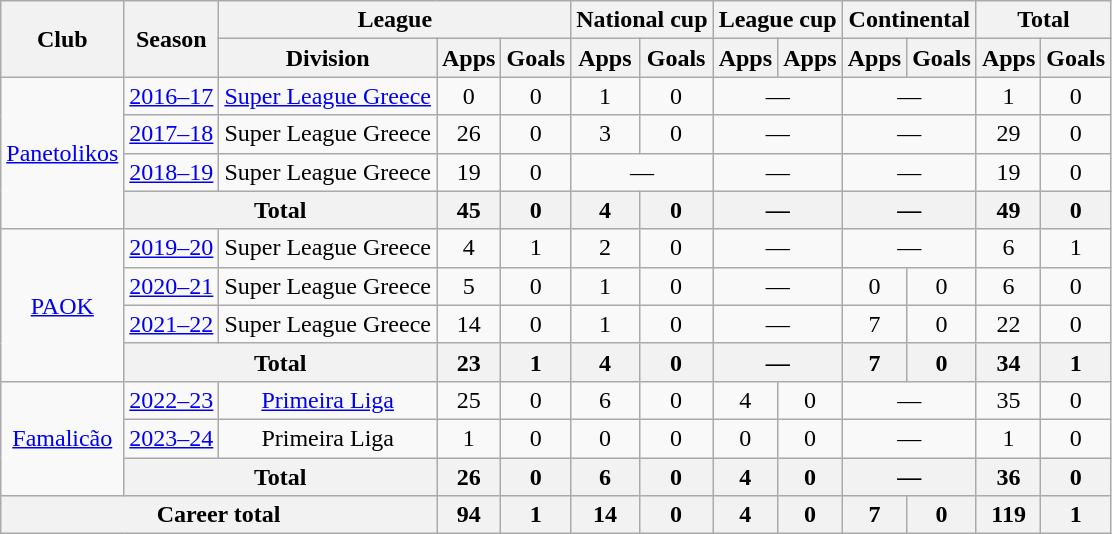<table class="wikitable" style="text-align:center">
<tr>
<th rowspan="2">Club</th>
<th rowspan="2">Season</th>
<th colspan="3">League</th>
<th colspan="2">National cup</th>
<th colspan="2">League cup</th>
<th colspan="2">Continental</th>
<th colspan="2">Total</th>
</tr>
<tr>
<th>Division</th>
<th>Apps</th>
<th>Goals</th>
<th>Apps</th>
<th>Goals</th>
<th>Apps</th>
<th>Apps</th>
<th>Apps</th>
<th>Goals</th>
<th>Apps</th>
<th>Goals</th>
</tr>
<tr>
<td rowspan="4"><a href='#'>Panetolikos</a></td>
<td><a href='#'>2016–17</a></td>
<td><a href='#'>Super League Greece</a></td>
<td>0</td>
<td>0</td>
<td>1</td>
<td>0</td>
<td colspan="2">—</td>
<td colspan="2">—</td>
<td>1</td>
<td>0</td>
</tr>
<tr>
<td><a href='#'>2017–18</a></td>
<td>Super League Greece</td>
<td>26</td>
<td>0</td>
<td>3</td>
<td>0</td>
<td colspan="2">—</td>
<td colspan="2">—</td>
<td>29</td>
<td>0</td>
</tr>
<tr>
<td><a href='#'>2018–19</a></td>
<td>Super League Greece</td>
<td>19</td>
<td>0</td>
<td colspan="2">—</td>
<td colspan="2">—</td>
<td colspan="2">—</td>
<td>19</td>
<td>0</td>
</tr>
<tr>
<th colspan="2">Total</th>
<th>45</th>
<th>0</th>
<th>4</th>
<th>0</th>
<th colspan="2">—</th>
<th colspan="2">—</th>
<th>49</th>
<th>0</th>
</tr>
<tr>
<td rowspan="4"><a href='#'>PAOK</a></td>
<td><a href='#'>2019–20</a></td>
<td>Super League Greece</td>
<td>4</td>
<td>1</td>
<td>2</td>
<td>0</td>
<td colspan="2">—</td>
<td colspan="2">—</td>
<td>6</td>
<td>1</td>
</tr>
<tr>
<td><a href='#'>2020–21</a></td>
<td>Super League Greece</td>
<td>5</td>
<td>0</td>
<td>1</td>
<td>0</td>
<td colspan="2">—</td>
<td>0</td>
<td>0</td>
<td>6</td>
<td>0</td>
</tr>
<tr>
<td><a href='#'>2021–22</a></td>
<td>Super League Greece</td>
<td>14</td>
<td>0</td>
<td>1</td>
<td>0</td>
<td colspan="2">—</td>
<td>7</td>
<td>0</td>
<td>22</td>
<td>0</td>
</tr>
<tr>
<th colspan="2">Total</th>
<th>23</th>
<th>1</th>
<th>4</th>
<th>0</th>
<th colspan="2">—</th>
<th>7</th>
<th>0</th>
<th>34</th>
<th>1</th>
</tr>
<tr>
<td rowspan="3"><a href='#'>Famalicão</a></td>
<td><a href='#'>2022–23</a></td>
<td><a href='#'>Primeira Liga</a></td>
<td>25</td>
<td>0</td>
<td>6</td>
<td>0</td>
<td>4</td>
<td>0</td>
<td colspan="2">—</td>
<td>35</td>
<td>0</td>
</tr>
<tr>
<td><a href='#'>2023–24</a></td>
<td>Primeira Liga</td>
<td>1</td>
<td>0</td>
<td>0</td>
<td>0</td>
<td>0</td>
<td>0</td>
<td colspan="2">—</td>
<td>1</td>
<td>0</td>
</tr>
<tr>
<th colspan="2">Total</th>
<th>26</th>
<th>0</th>
<th>6</th>
<th>0</th>
<th>4</th>
<th>0</th>
<th colspan="2">—</th>
<th>36</th>
<th>0</th>
</tr>
<tr>
<th colspan="3">Career total</th>
<th>94</th>
<th>1</th>
<th>14</th>
<th>0</th>
<th>4</th>
<th>0</th>
<th>7</th>
<th>0</th>
<th>119</th>
<th>1</th>
</tr>
</table>
